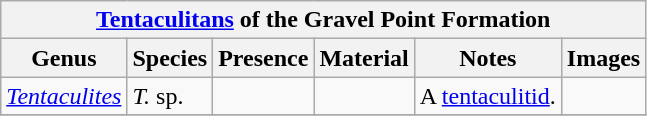<table class="wikitable" align="center">
<tr>
<th colspan="6" align="center"><strong><a href='#'>Tentaculitans</a> of the Gravel Point Formation</strong></th>
</tr>
<tr>
<th>Genus</th>
<th>Species</th>
<th>Presence</th>
<th><strong>Material</strong></th>
<th>Notes</th>
<th>Images</th>
</tr>
<tr>
<td><em><a href='#'>Tentaculites</a></em></td>
<td><em>T.</em> sp.</td>
<td></td>
<td></td>
<td>A <a href='#'>tentaculitid</a>.</td>
<td></td>
</tr>
<tr>
</tr>
</table>
